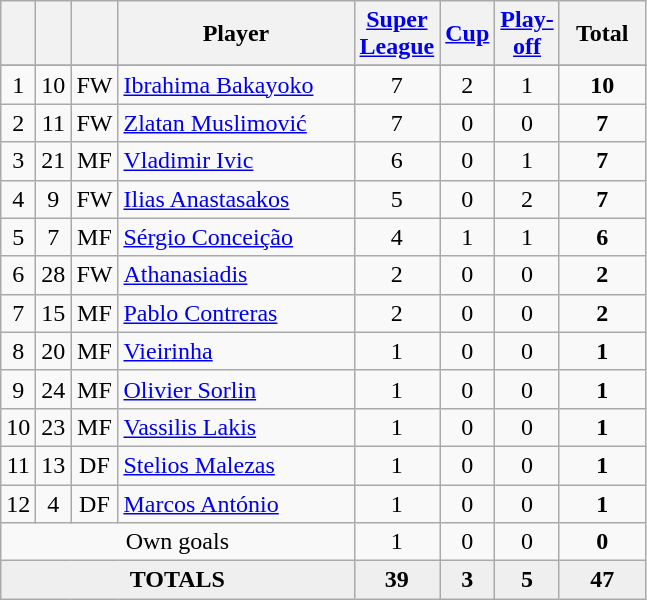<table class="wikitable sortable" style="text-align:center">
<tr>
<th width=5></th>
<th width=5></th>
<th width=5></th>
<th width=150>Player</th>
<th width=30><a href='#'>Super League</a></th>
<th width=3><a href='#'>Cup</a></th>
<th width=3><a href='#'>Play-off</a></th>
<th width=50>Total</th>
</tr>
<tr>
</tr>
<tr>
<td>1</td>
<td>10</td>
<td>FW</td>
<td align=left> <a href='#'>Ibrahima Bakayoko</a></td>
<td>7</td>
<td>2</td>
<td>1</td>
<td><strong>10</strong></td>
</tr>
<tr>
<td>2</td>
<td>11</td>
<td>FW</td>
<td align=left> <a href='#'>Zlatan Muslimović</a></td>
<td>7</td>
<td>0</td>
<td>0</td>
<td><strong>7</strong></td>
</tr>
<tr>
<td>3</td>
<td>21</td>
<td>MF</td>
<td align=left> <a href='#'>Vladimir Ivic</a></td>
<td>6</td>
<td>0</td>
<td>1</td>
<td><strong>7</strong></td>
</tr>
<tr>
<td>4</td>
<td>9</td>
<td>FW</td>
<td align=left> <a href='#'>Ilias Anastasakos</a></td>
<td>5</td>
<td>0</td>
<td>2</td>
<td><strong>7</strong></td>
</tr>
<tr>
<td>5</td>
<td>7</td>
<td>MF</td>
<td align=left> <a href='#'>Sérgio Conceição</a></td>
<td>4</td>
<td>1</td>
<td>1</td>
<td><strong>6</strong></td>
</tr>
<tr>
<td>6</td>
<td>28</td>
<td>FW</td>
<td align=left> <a href='#'>Athanasiadis</a></td>
<td>2</td>
<td>0</td>
<td>0</td>
<td><strong>2</strong></td>
</tr>
<tr>
<td>7</td>
<td>15</td>
<td>MF</td>
<td align=left> <a href='#'>Pablo Contreras</a></td>
<td>2</td>
<td>0</td>
<td>0</td>
<td><strong>2</strong></td>
</tr>
<tr>
<td>8</td>
<td>20</td>
<td>MF</td>
<td align=left> <a href='#'>Vieirinha</a></td>
<td>1</td>
<td>0</td>
<td>0</td>
<td><strong>1</strong></td>
</tr>
<tr>
<td>9</td>
<td>24</td>
<td>MF</td>
<td align=left> <a href='#'>Olivier Sorlin</a></td>
<td>1</td>
<td>0</td>
<td>0</td>
<td><strong>1</strong></td>
</tr>
<tr>
<td>10</td>
<td>23</td>
<td>MF</td>
<td align=left> <a href='#'>Vassilis Lakis</a></td>
<td>1</td>
<td>0</td>
<td>0</td>
<td><strong>1</strong></td>
</tr>
<tr>
<td>11</td>
<td>13</td>
<td>DF</td>
<td align=left> <a href='#'>Stelios Malezas</a></td>
<td>1</td>
<td>0</td>
<td>0</td>
<td><strong>1</strong></td>
</tr>
<tr>
<td>12</td>
<td>4</td>
<td>DF</td>
<td align=left> <a href='#'>Marcos António</a></td>
<td>1</td>
<td>0</td>
<td>0</td>
<td><strong>1</strong></td>
</tr>
<tr>
<td colspan="4">Own goals</td>
<td>1</td>
<td>0</td>
<td>0</td>
<td><strong>0</strong></td>
</tr>
<tr bgcolor="#EFEFEF">
<td colspan=4><strong>TOTALS</strong></td>
<td><strong>39</strong></td>
<td><strong>3</strong></td>
<td><strong>5</strong></td>
<td><strong>47</strong></td>
</tr>
</table>
